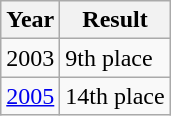<table class="wikitable">
<tr>
<th>Year</th>
<th>Result</th>
</tr>
<tr>
<td> 2003</td>
<td>9th place</td>
</tr>
<tr>
<td> <a href='#'>2005</a></td>
<td>14th place</td>
</tr>
</table>
